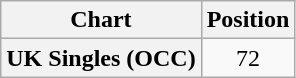<table class="wikitable plainrowheaders">
<tr>
<th>Chart</th>
<th>Position</th>
</tr>
<tr>
<th scope="row">UK Singles (OCC)</th>
<td align="center">72</td>
</tr>
</table>
